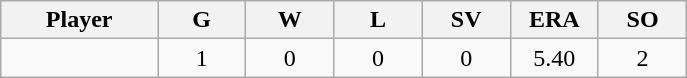<table class="wikitable sortable">
<tr>
<th bgcolor="#DDDDFF" width="16%">Player</th>
<th bgcolor="#DDDDFF" width="9%">G</th>
<th bgcolor="#DDDDFF" width="9%">W</th>
<th bgcolor="#DDDDFF" width="9%">L</th>
<th bgcolor="#DDDDFF" width="9%">SV</th>
<th bgcolor="#DDDDFF" width="9%">ERA</th>
<th bgcolor="#DDDDFF" width="9%">SO</th>
</tr>
<tr align="center">
<td></td>
<td>1</td>
<td>0</td>
<td>0</td>
<td>0</td>
<td>5.40</td>
<td>2</td>
</tr>
</table>
